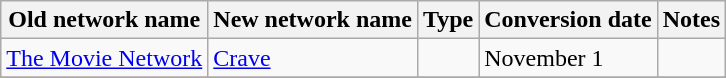<table class="wikitable">
<tr>
<th>Old network name</th>
<th>New network name</th>
<th>Type</th>
<th>Conversion date</th>
<th>Notes</th>
</tr>
<tr>
<td><a href='#'>The Movie Network</a></td>
<td><a href='#'>Crave</a></td>
<td></td>
<td>November 1</td>
<td></td>
</tr>
<tr>
</tr>
</table>
